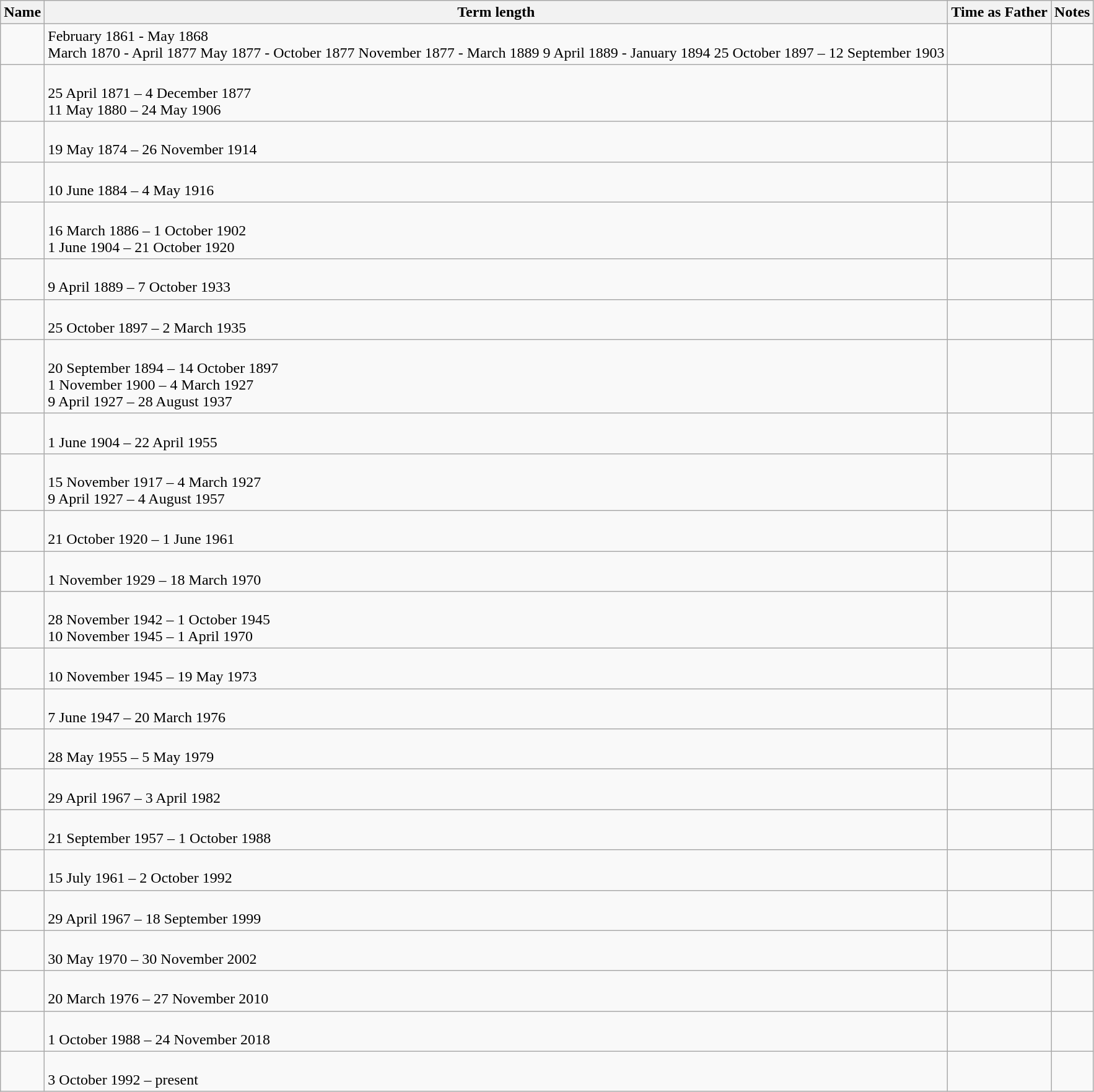<table class="wikitable sortable defaultcenter">
<tr>
<th>Name</th>
<th>Term length</th>
<th>Time as Father</th>
<th>Notes</th>
</tr>
<tr>
<td></td>
<td>February 1861 - May 1868<br>March 1870 - April 1877
May 1877 - October 1877
November 1877 - March 1889
9 April 1889 - January 1894
25 October 1897 – 12 September 1903 </td>
<td></td>
<td></td>
</tr>
<tr>
<td></td>
<td><br>25 April 1871 – 4 December 1877<br>11 May 1880 – 24 May 1906</td>
<td></td>
<td><br></td>
</tr>
<tr>
<td></td>
<td><br>19 May 1874 – 26 November 1914</td>
<td></td>
<td><br></td>
</tr>
<tr>
<td></td>
<td><br>10 June 1884 – 4 May 1916</td>
<td></td>
<td></td>
</tr>
<tr>
<td></td>
<td><br>16 March 1886 – 1 October 1902<br>1 June 1904 – 21 October 1920</td>
<td></td>
<td></td>
</tr>
<tr>
<td></td>
<td><br>9 April 1889 – 7 October 1933</td>
<td></td>
<td></td>
</tr>
<tr>
<td></td>
<td><br>25 October 1897 – 2 March 1935</td>
<td></td>
<td></td>
</tr>
<tr>
<td></td>
<td><br>20 September 1894 – 14 October 1897<br>1 November 1900 – 4 March 1927<br>9 April 1927 – 28 August 1937</td>
<td></td>
<td></td>
</tr>
<tr>
<td></td>
<td><br>1 June 1904 – 22 April 1955</td>
<td></td>
<td></td>
</tr>
<tr>
<td></td>
<td><br>15 November 1917 – 4 March 1927<br>9 April 1927 – 4 August 1957</td>
<td></td>
<td></td>
</tr>
<tr>
<td></td>
<td><br>21 October 1920 – 1 June 1961</td>
<td></td>
<td></td>
</tr>
<tr>
<td></td>
<td><br>1 November 1929 – 18 March 1970</td>
<td></td>
<td></td>
</tr>
<tr>
<td></td>
<td><br>28 November 1942 – 1 October 1945<br>10 November 1945 – 1 April 1970</td>
<td></td>
<td></td>
</tr>
<tr>
<td></td>
<td><br>10 November 1945 – 19 May 1973</td>
<td></td>
<td></td>
</tr>
<tr>
<td></td>
<td><br>7 June 1947 – 20 March 1976</td>
<td></td>
<td></td>
</tr>
<tr>
<td></td>
<td><br>28 May 1955 – 5 May 1979</td>
<td></td>
<td></td>
</tr>
<tr>
<td></td>
<td><br>29 April 1967 – 3 April 1982</td>
<td></td>
<td></td>
</tr>
<tr>
<td></td>
<td><br>21 September 1957 – 1 October 1988</td>
<td></td>
<td></td>
</tr>
<tr>
<td></td>
<td><br>15 July 1961 – 2 October 1992</td>
<td></td>
<td></td>
</tr>
<tr>
<td></td>
<td><br>29 April 1967 – 18 September 1999</td>
<td></td>
<td></td>
</tr>
<tr>
<td></td>
<td><br>30 May 1970 – 30 November 2002</td>
<td></td>
<td></td>
</tr>
<tr>
<td></td>
<td><br>20 March 1976 – 27 November 2010</td>
<td></td>
<td></td>
</tr>
<tr>
<td></td>
<td><br>1 October 1988 – 24 November 2018</td>
<td></td>
<td></td>
</tr>
<tr>
<td></td>
<td><br>3 October 1992 – present</td>
<td></td>
<td></td>
</tr>
</table>
